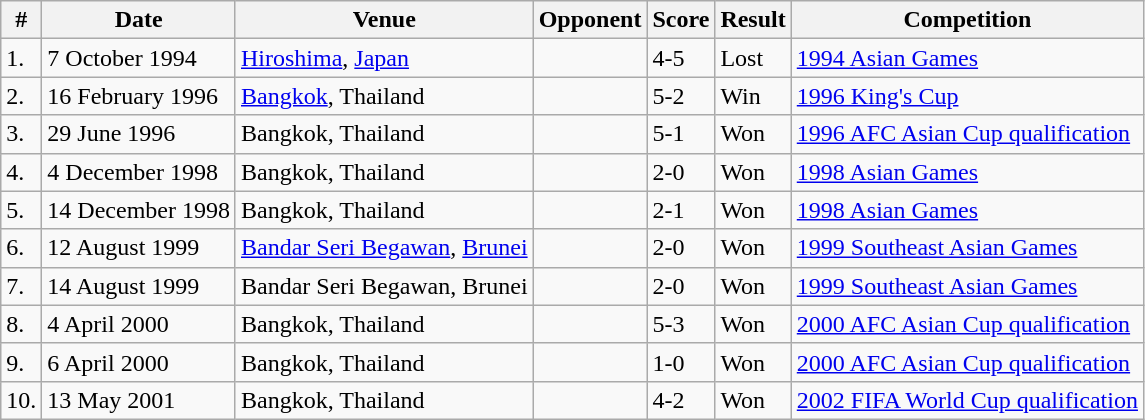<table class="wikitable">
<tr>
<th>#</th>
<th>Date</th>
<th>Venue</th>
<th>Opponent</th>
<th>Score</th>
<th>Result</th>
<th>Competition</th>
</tr>
<tr>
<td>1.</td>
<td>7 October 1994</td>
<td><a href='#'>Hiroshima</a>, <a href='#'>Japan</a></td>
<td></td>
<td>4-5</td>
<td>Lost</td>
<td><a href='#'>1994 Asian Games</a></td>
</tr>
<tr>
<td>2.</td>
<td>16 February 1996</td>
<td><a href='#'>Bangkok</a>, Thailand</td>
<td></td>
<td>5-2</td>
<td>Win</td>
<td><a href='#'>1996 King's Cup</a></td>
</tr>
<tr>
<td>3.</td>
<td>29 June 1996</td>
<td>Bangkok, Thailand</td>
<td></td>
<td>5-1</td>
<td>Won</td>
<td><a href='#'>1996 AFC Asian Cup qualification</a></td>
</tr>
<tr>
<td>4.</td>
<td>4 December 1998</td>
<td>Bangkok, Thailand</td>
<td></td>
<td>2-0</td>
<td>Won</td>
<td><a href='#'>1998 Asian Games</a></td>
</tr>
<tr>
<td>5.</td>
<td>14 December 1998</td>
<td>Bangkok, Thailand</td>
<td></td>
<td>2-1</td>
<td>Won</td>
<td><a href='#'>1998 Asian Games</a></td>
</tr>
<tr>
<td>6.</td>
<td>12 August 1999</td>
<td><a href='#'>Bandar Seri Begawan</a>, <a href='#'>Brunei</a></td>
<td></td>
<td>2-0</td>
<td>Won</td>
<td><a href='#'>1999 Southeast Asian Games</a></td>
</tr>
<tr>
<td>7.</td>
<td>14 August 1999</td>
<td>Bandar Seri Begawan, Brunei</td>
<td></td>
<td>2-0</td>
<td>Won</td>
<td><a href='#'>1999 Southeast Asian Games</a></td>
</tr>
<tr>
<td>8.</td>
<td>4 April 2000</td>
<td>Bangkok, Thailand</td>
<td></td>
<td>5-3</td>
<td>Won</td>
<td><a href='#'>2000 AFC Asian Cup qualification</a></td>
</tr>
<tr>
<td>9.</td>
<td>6 April 2000</td>
<td>Bangkok, Thailand</td>
<td></td>
<td>1-0</td>
<td>Won</td>
<td><a href='#'>2000 AFC Asian Cup qualification</a></td>
</tr>
<tr>
<td>10.</td>
<td>13 May 2001</td>
<td>Bangkok, Thailand</td>
<td></td>
<td>4-2</td>
<td>Won</td>
<td><a href='#'>2002 FIFA World Cup qualification</a></td>
</tr>
</table>
